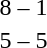<table style="text-align:center">
<tr>
<th width=200></th>
<th width=100></th>
<th width=200></th>
</tr>
<tr>
<td align=right><strong></strong></td>
<td>8 – 1</td>
<td align=left></td>
</tr>
<tr>
<td align=right><strong></strong></td>
<td>5 – 5</td>
<td align=left><strong></strong></td>
</tr>
</table>
